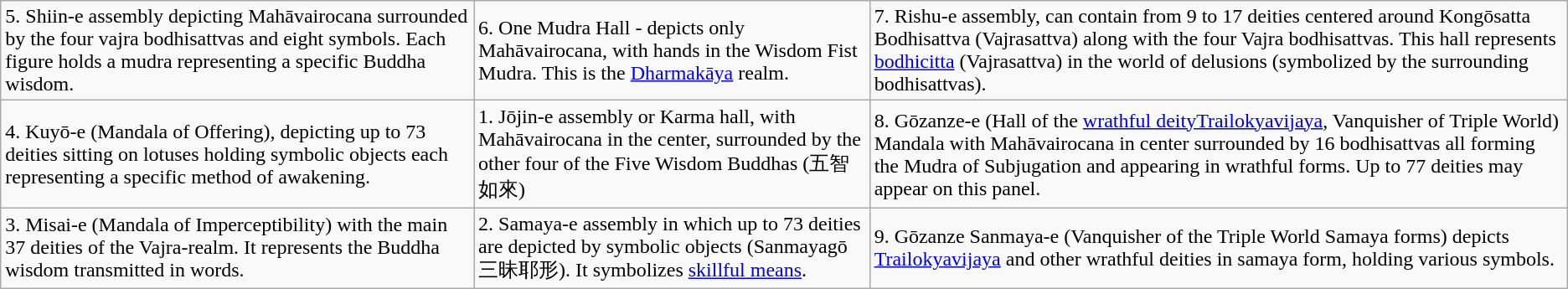<table class="wikitable">
<tr>
<td>5. Shiin-e assembly depicting  Mahāvairocana surrounded by the four vajra bodhisattvas and eight symbols. Each figure holds a mudra representing a specific Buddha wisdom.</td>
<td>6. One Mudra Hall - depicts only Mahāvairocana, with hands in the Wisdom Fist Mudra. This is the <a href='#'>Dharmakāya</a> realm.</td>
<td>7. Rishu-e assembly, can contain from 9 to 17 deities centered around Kongōsatta Bodhisattva (Vajrasattva) along with the four Vajra bodhisattvas. This hall represents <a href='#'>bodhicitta</a> (Vajrasattva) in the world of delusions (symbolized by the surrounding bodhisattvas).</td>
</tr>
<tr>
<td>4. Kuyō-e (Mandala of Offering), depicting up to 73 deities sitting on lotuses holding symbolic objects each representing a specific method of awakening.</td>
<td>1. Jōjin-e assembly or Karma hall, with Mahāvairocana in the center, surrounded by the other four of the Five Wisdom Buddhas (五智如來)</td>
<td>8. Gōzanze-e (Hall of the <a href='#'>wrathful deity</a><a href='#'>Trailokyavijaya</a>, Vanquisher of Triple World) Mandala with Mahāvairocana in center surrounded by 16 bodhisattvas all forming the Mudra of Subjugation and appearing in wrathful forms. Up to 77 deities may appear on this panel.</td>
</tr>
<tr>
<td>3. Misai-e (Mandala of Imperceptibility) with the main 37 deities of the Vajra-realm. It represents the Buddha wisdom transmitted in words.</td>
<td>2. Samaya-e assembly in which up to 73 deities are depicted by symbolic objects (Sanmayagō 三昧耶形). It symbolizes <a href='#'>skillful means</a>.</td>
<td>9. Gōzanze Sanmaya-e (Vanquisher of the Triple World Samaya forms) depicts <a href='#'>Trailokyavijaya</a> and other wrathful deities in samaya form, holding various symbols.</td>
</tr>
</table>
